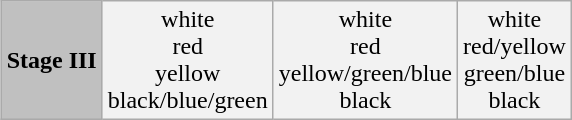<table class="wikitable" style="font-weight:bold; float:right">
<tr>
<th style="background-color:#c0c0c0;">Stage III</th>
<th style="font-weight:normal;">white<br>red<br>yellow<br>black/blue/green</th>
<th style="font-weight:normal;">white<br>red<br>yellow/green/blue<br>black</th>
<th style="font-weight:normal;">white<br>red/yellow<br>green/blue<br>black</th>
</tr>
</table>
